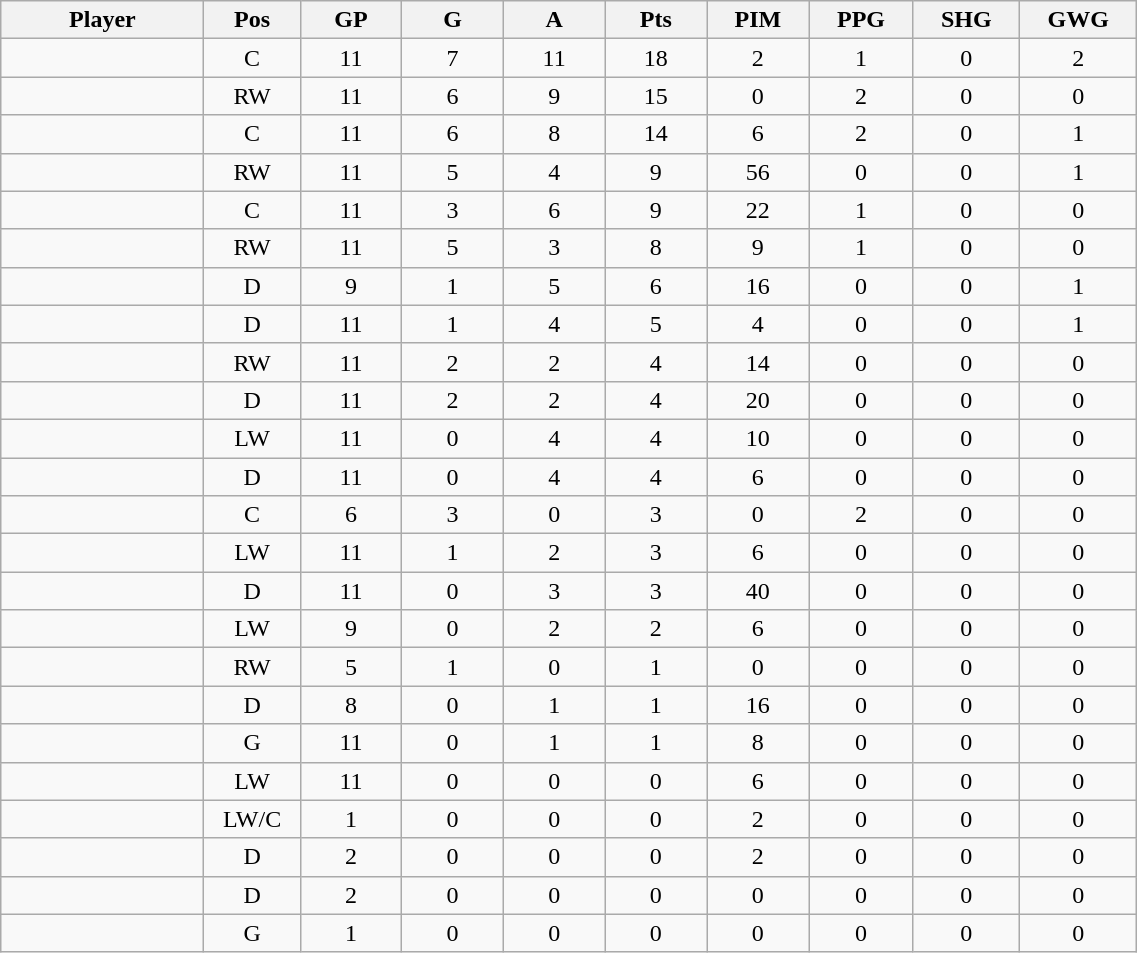<table class="wikitable sortable" width="60%">
<tr ALIGN="center">
<th bgcolor="#DDDDFF" width="10%">Player</th>
<th bgcolor="#DDDDFF" width="3%" title="Position">Pos</th>
<th bgcolor="#DDDDFF" width="5%" title="Games played">GP</th>
<th bgcolor="#DDDDFF" width="5%" title="Goals">G</th>
<th bgcolor="#DDDDFF" width="5%" title="Assists">A</th>
<th bgcolor="#DDDDFF" width="5%" title="Points">Pts</th>
<th bgcolor="#DDDDFF" width="5%" title="Penalties in Minutes">PIM</th>
<th bgcolor="#DDDDFF" width="5%" title="Power play goals">PPG</th>
<th bgcolor="#DDDDFF" width="5%" title="Short-handed goals">SHG</th>
<th bgcolor="#DDDDFF" width="5%" title="Game-winning goals">GWG</th>
</tr>
<tr align="center">
<td align="right"></td>
<td>C</td>
<td>11</td>
<td>7</td>
<td>11</td>
<td>18</td>
<td>2</td>
<td>1</td>
<td>0</td>
<td>2</td>
</tr>
<tr align="center">
<td align="right"></td>
<td>RW</td>
<td>11</td>
<td>6</td>
<td>9</td>
<td>15</td>
<td>0</td>
<td>2</td>
<td>0</td>
<td>0</td>
</tr>
<tr align="center">
<td align="right"></td>
<td>C</td>
<td>11</td>
<td>6</td>
<td>8</td>
<td>14</td>
<td>6</td>
<td>2</td>
<td>0</td>
<td>1</td>
</tr>
<tr align="center">
<td align="right"></td>
<td>RW</td>
<td>11</td>
<td>5</td>
<td>4</td>
<td>9</td>
<td>56</td>
<td>0</td>
<td>0</td>
<td>1</td>
</tr>
<tr align="center">
<td align="right"></td>
<td>C</td>
<td>11</td>
<td>3</td>
<td>6</td>
<td>9</td>
<td>22</td>
<td>1</td>
<td>0</td>
<td>0</td>
</tr>
<tr align="center">
<td align="right"></td>
<td>RW</td>
<td>11</td>
<td>5</td>
<td>3</td>
<td>8</td>
<td>9</td>
<td>1</td>
<td>0</td>
<td>0</td>
</tr>
<tr align="center">
<td align="right"></td>
<td>D</td>
<td>9</td>
<td>1</td>
<td>5</td>
<td>6</td>
<td>16</td>
<td>0</td>
<td>0</td>
<td>1</td>
</tr>
<tr align="center">
<td align="right"></td>
<td>D</td>
<td>11</td>
<td>1</td>
<td>4</td>
<td>5</td>
<td>4</td>
<td>0</td>
<td>0</td>
<td>1</td>
</tr>
<tr align="center">
<td align="right"></td>
<td>RW</td>
<td>11</td>
<td>2</td>
<td>2</td>
<td>4</td>
<td>14</td>
<td>0</td>
<td>0</td>
<td>0</td>
</tr>
<tr align="center">
<td align="right"></td>
<td>D</td>
<td>11</td>
<td>2</td>
<td>2</td>
<td>4</td>
<td>20</td>
<td>0</td>
<td>0</td>
<td>0</td>
</tr>
<tr align="center">
<td align="right"></td>
<td>LW</td>
<td>11</td>
<td>0</td>
<td>4</td>
<td>4</td>
<td>10</td>
<td>0</td>
<td>0</td>
<td>0</td>
</tr>
<tr align="center">
<td align="right"></td>
<td>D</td>
<td>11</td>
<td>0</td>
<td>4</td>
<td>4</td>
<td>6</td>
<td>0</td>
<td>0</td>
<td>0</td>
</tr>
<tr align="center">
<td align="right"></td>
<td>C</td>
<td>6</td>
<td>3</td>
<td>0</td>
<td>3</td>
<td>0</td>
<td>2</td>
<td>0</td>
<td>0</td>
</tr>
<tr align="center">
<td align="right"></td>
<td>LW</td>
<td>11</td>
<td>1</td>
<td>2</td>
<td>3</td>
<td>6</td>
<td>0</td>
<td>0</td>
<td>0</td>
</tr>
<tr align="center">
<td align="right"></td>
<td>D</td>
<td>11</td>
<td>0</td>
<td>3</td>
<td>3</td>
<td>40</td>
<td>0</td>
<td>0</td>
<td>0</td>
</tr>
<tr align="center">
<td align="right"></td>
<td>LW</td>
<td>9</td>
<td>0</td>
<td>2</td>
<td>2</td>
<td>6</td>
<td>0</td>
<td>0</td>
<td>0</td>
</tr>
<tr align="center">
<td align="right"></td>
<td>RW</td>
<td>5</td>
<td>1</td>
<td>0</td>
<td>1</td>
<td>0</td>
<td>0</td>
<td>0</td>
<td>0</td>
</tr>
<tr align="center">
<td align="right"></td>
<td>D</td>
<td>8</td>
<td>0</td>
<td>1</td>
<td>1</td>
<td>16</td>
<td>0</td>
<td>0</td>
<td>0</td>
</tr>
<tr align="center">
<td align="right"></td>
<td>G</td>
<td>11</td>
<td>0</td>
<td>1</td>
<td>1</td>
<td>8</td>
<td>0</td>
<td>0</td>
<td>0</td>
</tr>
<tr align="center">
<td align="right"></td>
<td>LW</td>
<td>11</td>
<td>0</td>
<td>0</td>
<td>0</td>
<td>6</td>
<td>0</td>
<td>0</td>
<td>0</td>
</tr>
<tr align="center">
<td align="right"></td>
<td>LW/C</td>
<td>1</td>
<td>0</td>
<td>0</td>
<td>0</td>
<td>2</td>
<td>0</td>
<td>0</td>
<td>0</td>
</tr>
<tr align="center">
<td align="right"></td>
<td>D</td>
<td>2</td>
<td>0</td>
<td>0</td>
<td>0</td>
<td>2</td>
<td>0</td>
<td>0</td>
<td>0</td>
</tr>
<tr align="center">
<td align="right"></td>
<td>D</td>
<td>2</td>
<td>0</td>
<td>0</td>
<td>0</td>
<td>0</td>
<td>0</td>
<td>0</td>
<td>0</td>
</tr>
<tr align="center">
<td align="right"></td>
<td>G</td>
<td>1</td>
<td>0</td>
<td>0</td>
<td>0</td>
<td>0</td>
<td>0</td>
<td>0</td>
<td>0</td>
</tr>
</table>
